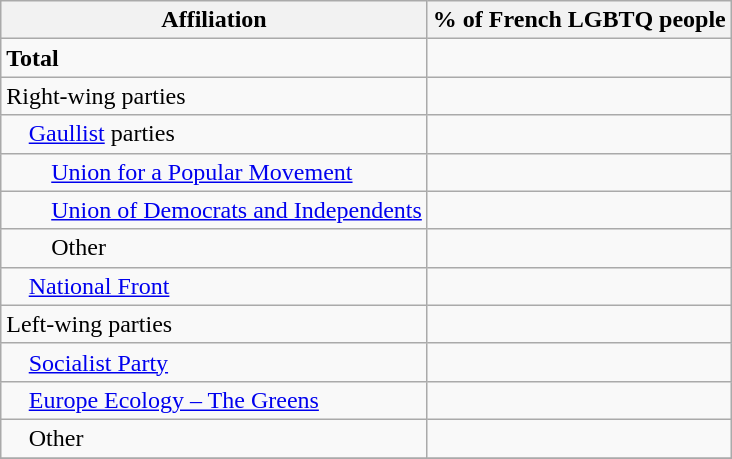<table class="wikitable sortable" font-size:80%;" style="margin: 1em auto 1em auto">
<tr>
<th>Affiliation</th>
<th colspan="2">% of French LGBTQ people</th>
</tr>
<tr>
<td><strong>Total</strong></td>
<td></td>
</tr>
<tr>
<td>Right-wing parties</td>
<td align=right></td>
</tr>
<tr>
<td style="text-align:left; text-indent:15px;"><a href='#'>Gaullist</a> parties</td>
<td align=right></td>
</tr>
<tr>
<td style="text-align:left; text-indent:30px;"><a href='#'>Union for a Popular Movement</a></td>
<td align=right></td>
</tr>
<tr>
<td style="text-align:left; text-indent:30px;"><a href='#'>Union of Democrats and Independents</a></td>
<td align=right></td>
</tr>
<tr>
<td style="text-align:left; text-indent:30px;">Other</td>
<td align=right></td>
</tr>
<tr>
<td style="text-align:left; text-indent:15px;"><a href='#'>National Front</a></td>
<td align=right></td>
</tr>
<tr>
<td>Left-wing parties</td>
<td align=right></td>
</tr>
<tr>
<td style="text-align:left; text-indent:15px;"><a href='#'>Socialist Party</a></td>
<td align=right></td>
</tr>
<tr>
<td style="text-align:left; text-indent:15px;"><a href='#'>Europe Ecology – The Greens</a></td>
<td align=right></td>
</tr>
<tr>
<td style="text-align:left; text-indent:15px;">Other</td>
<td align=right></td>
</tr>
<tr>
</tr>
</table>
